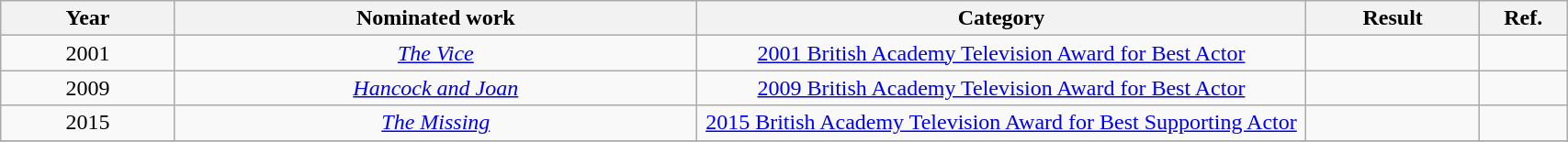<table width="90%" class="wikitable">
<tr>
<th width="10%">Year</th>
<th width="30%">Nominated work</th>
<th width="35%">Category</th>
<th width="10%">Result</th>
<th width="5%">Ref.</th>
</tr>
<tr>
<td align="center">2001</td>
<td align="center"><em><a href='#'>The Vice</a></em></td>
<td align="center"><a href='#'>2001 British Academy Television Award for Best Actor</a></td>
<td></td>
<td></td>
</tr>
<tr>
<td align="center">2009</td>
<td align="center"><em><a href='#'>Hancock and Joan</a></em></td>
<td align="center"><a href='#'>2009 British Academy Television Award for Best Actor</a></td>
<td></td>
<td></td>
</tr>
<tr>
<td align="center">2015</td>
<td align="center"><em><a href='#'>The Missing</a></em></td>
<td align="center"><a href='#'>2015 British Academy Television Award for Best Supporting Actor</a></td>
<td></td>
<td></td>
</tr>
<tr>
</tr>
</table>
